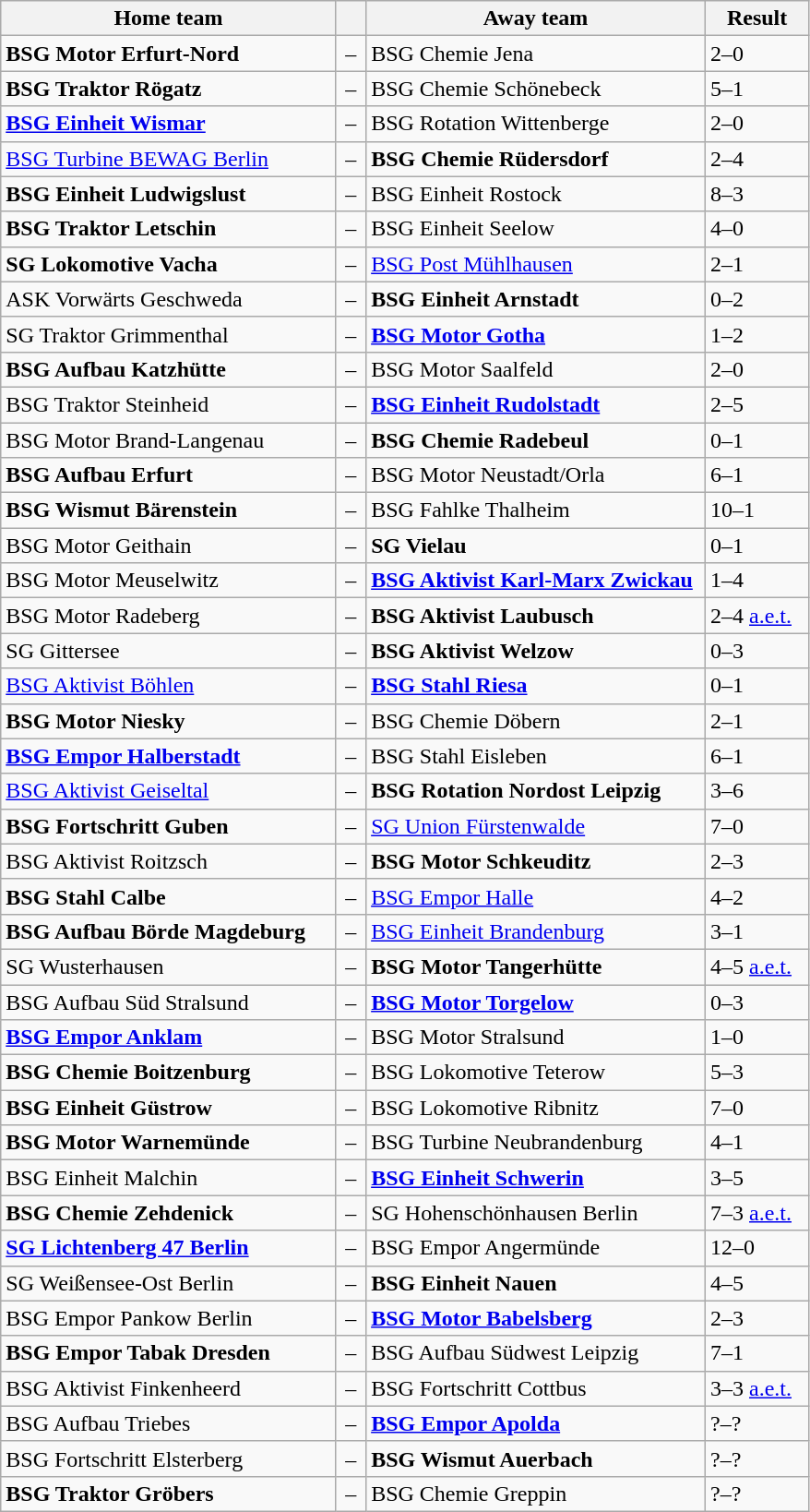<table class="wikitable" style="width:585px;" border="1">
<tr>
<th style="width:250px;" align="left">Home team</th>
<th style="width:15px;"></th>
<th style="width:250px;" align="left">Away team</th>
<th style="width:70px;" align="center;">Result</th>
</tr>
<tr>
<td><strong>BSG Motor Erfurt-Nord</strong></td>
<td align="center">–</td>
<td>BSG Chemie Jena</td>
<td>2–0</td>
</tr>
<tr>
<td><strong>BSG Traktor Rögatz</strong></td>
<td align="center">–</td>
<td>BSG Chemie Schönebeck</td>
<td>5–1</td>
</tr>
<tr>
<td><strong><a href='#'>BSG Einheit Wismar</a></strong></td>
<td align="center">–</td>
<td>BSG Rotation Wittenberge</td>
<td>2–0</td>
</tr>
<tr>
<td><a href='#'>BSG Turbine BEWAG Berlin</a></td>
<td align="center">–</td>
<td><strong>BSG Chemie Rüdersdorf</strong></td>
<td>2–4</td>
</tr>
<tr>
<td><strong>BSG Einheit Ludwigslust</strong></td>
<td align="center">–</td>
<td>BSG Einheit Rostock</td>
<td>8–3</td>
</tr>
<tr>
<td><strong>BSG Traktor Letschin</strong></td>
<td align="center">–</td>
<td>BSG Einheit Seelow</td>
<td>4–0</td>
</tr>
<tr>
<td><strong>SG Lokomotive Vacha</strong></td>
<td align="center">–</td>
<td><a href='#'>BSG Post Mühlhausen</a></td>
<td>2–1</td>
</tr>
<tr>
<td>ASK Vorwärts Geschweda</td>
<td align="center">–</td>
<td><strong>BSG Einheit Arnstadt</strong></td>
<td>0–2</td>
</tr>
<tr>
<td>SG Traktor Grimmenthal</td>
<td align="center">–</td>
<td><strong><a href='#'>BSG Motor Gotha</a></strong></td>
<td>1–2</td>
</tr>
<tr>
<td><strong>BSG Aufbau Katzhütte</strong></td>
<td align="center">–</td>
<td>BSG Motor Saalfeld</td>
<td>2–0</td>
</tr>
<tr>
<td>BSG Traktor Steinheid</td>
<td align="center">–</td>
<td><strong><a href='#'>BSG Einheit Rudolstadt</a></strong></td>
<td>2–5</td>
</tr>
<tr>
<td>BSG Motor Brand-Langenau</td>
<td align="center">–</td>
<td><strong>BSG Chemie Radebeul</strong></td>
<td>0–1</td>
</tr>
<tr>
<td><strong>BSG Aufbau Erfurt</strong></td>
<td align="center">–</td>
<td>BSG Motor Neustadt/Orla</td>
<td>6–1</td>
</tr>
<tr>
<td><strong>BSG Wismut Bärenstein</strong></td>
<td align="center">–</td>
<td>BSG Fahlke Thalheim</td>
<td>10–1</td>
</tr>
<tr>
<td>BSG Motor Geithain</td>
<td align="center">–</td>
<td><strong>SG Vielau</strong></td>
<td>0–1</td>
</tr>
<tr>
<td>BSG Motor Meuselwitz</td>
<td align="center">–</td>
<td><strong><a href='#'>BSG Aktivist Karl-Marx Zwickau</a></strong></td>
<td>1–4</td>
</tr>
<tr>
<td>BSG Motor Radeberg</td>
<td align="center">–</td>
<td><strong>BSG Aktivist Laubusch</strong></td>
<td>2–4 <a href='#'>a.e.t.</a></td>
</tr>
<tr>
<td>SG Gittersee</td>
<td align="center">–</td>
<td><strong>BSG Aktivist Welzow</strong></td>
<td>0–3</td>
</tr>
<tr>
<td><a href='#'>BSG Aktivist Böhlen</a></td>
<td align="center">–</td>
<td><strong><a href='#'>BSG Stahl Riesa</a></strong></td>
<td>0–1</td>
</tr>
<tr>
<td><strong>BSG Motor Niesky</strong></td>
<td align="center">–</td>
<td>BSG Chemie Döbern</td>
<td>2–1</td>
</tr>
<tr>
<td><strong><a href='#'>BSG Empor Halberstadt</a></strong></td>
<td align="center">–</td>
<td>BSG Stahl Eisleben</td>
<td>6–1</td>
</tr>
<tr>
<td><a href='#'>BSG Aktivist Geiseltal</a></td>
<td align="center">–</td>
<td><strong>BSG Rotation Nordost Leipzig</strong></td>
<td>3–6</td>
</tr>
<tr>
<td><strong>BSG Fortschritt Guben</strong></td>
<td align="center">–</td>
<td><a href='#'>SG Union Fürstenwalde</a></td>
<td>7–0</td>
</tr>
<tr>
<td>BSG Aktivist Roitzsch</td>
<td align="center">–</td>
<td><strong>BSG Motor Schkeuditz</strong></td>
<td>2–3</td>
</tr>
<tr>
<td><strong>BSG Stahl Calbe</strong></td>
<td align="center">–</td>
<td><a href='#'>BSG Empor Halle</a></td>
<td>4–2</td>
</tr>
<tr>
<td><strong>BSG Aufbau Börde Magdeburg</strong></td>
<td align="center">–</td>
<td><a href='#'>BSG Einheit Brandenburg</a></td>
<td>3–1</td>
</tr>
<tr>
<td>SG Wusterhausen</td>
<td align="center">–</td>
<td><strong>BSG Motor Tangerhütte</strong></td>
<td>4–5 <a href='#'>a.e.t.</a></td>
</tr>
<tr>
<td>BSG Aufbau Süd Stralsund</td>
<td align="center">–</td>
<td><strong><a href='#'>BSG Motor Torgelow</a></strong></td>
<td>0–3</td>
</tr>
<tr>
<td><strong><a href='#'>BSG Empor Anklam</a></strong></td>
<td align="center">–</td>
<td>BSG Motor Stralsund</td>
<td>1–0</td>
</tr>
<tr>
<td><strong>BSG Chemie Boitzenburg</strong></td>
<td align="center">–</td>
<td>BSG Lokomotive Teterow</td>
<td>5–3</td>
</tr>
<tr>
<td><strong>BSG Einheit Güstrow</strong></td>
<td align="center">–</td>
<td>BSG Lokomotive Ribnitz</td>
<td>7–0</td>
</tr>
<tr>
<td><strong>BSG Motor Warnemünde</strong></td>
<td align="center">–</td>
<td>BSG Turbine Neubrandenburg</td>
<td>4–1</td>
</tr>
<tr>
<td>BSG Einheit Malchin</td>
<td align="center">–</td>
<td><strong><a href='#'>BSG Einheit Schwerin</a></strong></td>
<td>3–5</td>
</tr>
<tr>
<td><strong>BSG Chemie Zehdenick</strong></td>
<td align="center">–</td>
<td>SG Hohenschönhausen Berlin</td>
<td>7–3 <a href='#'>a.e.t.</a></td>
</tr>
<tr>
<td><strong><a href='#'>SG Lichtenberg 47 Berlin</a></strong></td>
<td align="center">–</td>
<td>BSG Empor Angermünde</td>
<td>12–0</td>
</tr>
<tr>
<td>SG Weißensee-Ost Berlin</td>
<td align="center">–</td>
<td><strong>BSG Einheit Nauen</strong></td>
<td>4–5</td>
</tr>
<tr>
<td>BSG Empor Pankow Berlin</td>
<td align="center">–</td>
<td><strong><a href='#'>BSG Motor Babelsberg</a></strong></td>
<td>2–3</td>
</tr>
<tr>
<td><strong>BSG Empor Tabak Dresden</strong></td>
<td align="center">–</td>
<td>BSG Aufbau Südwest Leipzig</td>
<td>7–1</td>
</tr>
<tr>
<td>BSG Aktivist Finkenheerd</td>
<td align="center">–</td>
<td>BSG Fortschritt Cottbus</td>
<td>3–3 <a href='#'>a.e.t.</a></td>
</tr>
<tr>
<td>BSG Aufbau Triebes</td>
<td align="center">–</td>
<td><strong><a href='#'>BSG Empor Apolda</a></strong></td>
<td>?–?</td>
</tr>
<tr>
<td>BSG Fortschritt Elsterberg</td>
<td align="center">–</td>
<td><strong>BSG Wismut Auerbach</strong></td>
<td>?–?</td>
</tr>
<tr>
<td><strong>BSG Traktor Gröbers</strong></td>
<td align="center">–</td>
<td>BSG Chemie Greppin</td>
<td>?–?</td>
</tr>
</table>
